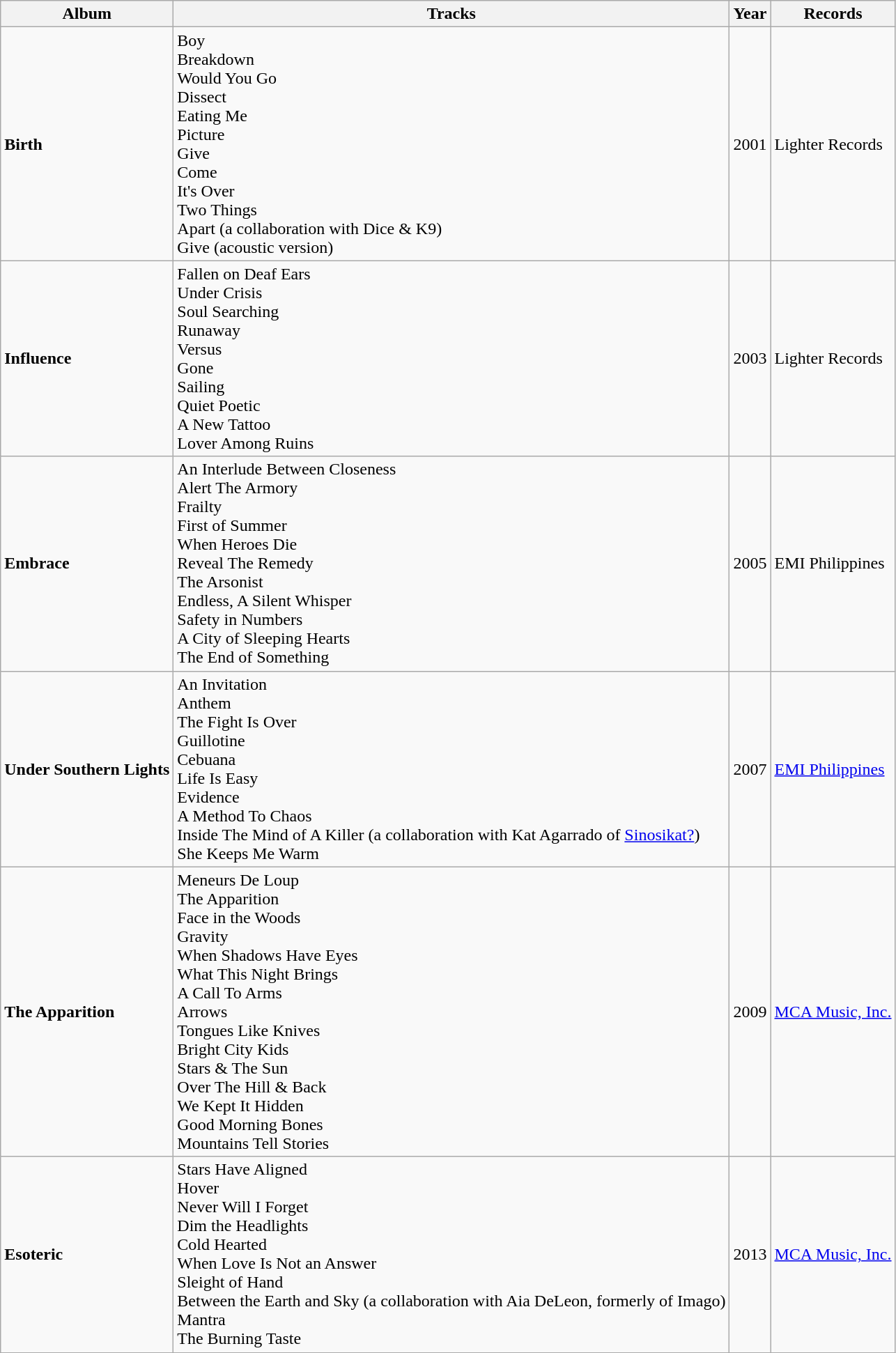<table class="wikitable">
<tr>
<th>Album</th>
<th>Tracks</th>
<th>Year</th>
<th>Records</th>
</tr>
<tr>
<td><strong>Birth</strong></td>
<td>Boy <br> Breakdown <br> Would You Go <br> Dissect <br> Eating Me <br> Picture <br> Give <br> Come <br> It's Over <br> Two Things <br> Apart (a collaboration with Dice & K9) <br> Give (acoustic version)</td>
<td>2001</td>
<td>Lighter Records</td>
</tr>
<tr>
<td><strong>Influence</strong></td>
<td>Fallen on Deaf Ears <br> Under Crisis <br> Soul Searching <br> Runaway <br> Versus <br> Gone <br> Sailing <br> Quiet Poetic <br> A New Tattoo <br> Lover Among Ruins</td>
<td>2003</td>
<td>Lighter Records</td>
</tr>
<tr>
<td><strong>Embrace</strong></td>
<td>An Interlude Between Closeness <br> Alert The Armory <br> Frailty <br> First of Summer <br> When Heroes Die <br> Reveal The Remedy <br> The Arsonist <br> Endless, A Silent Whisper <br> Safety in Numbers <br> A City of Sleeping Hearts <br> The End of Something</td>
<td>2005</td>
<td>EMI Philippines</td>
</tr>
<tr>
<td><strong>Under Southern Lights</strong></td>
<td>An Invitation <br> Anthem <br> The Fight Is Over <br> Guillotine <br> Cebuana <br> Life Is Easy <br> Evidence <br> A Method To Chaos <br> Inside The Mind of A Killer (a collaboration with Kat Agarrado of <a href='#'>Sinosikat?</a>) <br> She Keeps Me Warm</td>
<td>2007</td>
<td><a href='#'>EMI Philippines</a></td>
</tr>
<tr>
<td><strong>The Apparition</strong></td>
<td>Meneurs De Loup <br> The Apparition<br> Face in the Woods <br> Gravity <br> When Shadows Have Eyes <br> What This Night Brings <br> A Call To Arms <br> Arrows <br> Tongues Like Knives <br> Bright City Kids <br> Stars & The Sun <br> Over The Hill & Back <br> We Kept It Hidden <br> Good Morning Bones <br> Mountains Tell Stories</td>
<td>2009</td>
<td><a href='#'>MCA Music, Inc.</a></td>
</tr>
<tr>
<td><strong>Esoteric</strong></td>
<td>Stars Have Aligned <br> Hover <br> Never Will I Forget <br> Dim the Headlights <br> Cold Hearted <br> When Love Is Not an Answer <br> Sleight of Hand <br> Between the Earth and Sky (a collaboration with Aia DeLeon, formerly of Imago) <br> Mantra <br> The Burning Taste</td>
<td>2013</td>
<td><a href='#'>MCA Music, Inc.</a></td>
</tr>
</table>
